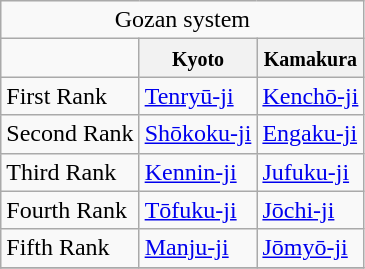<table class="wikitable">
<tr>
<td colspan="3" align="center">Gozan system</td>
</tr>
<tr>
<td> </td>
<th scope="col"><small>Kyoto</small></th>
<th scope="col"><small>Kamakura</small></th>
</tr>
<tr>
<td scope="row">First Rank</td>
<td><a href='#'>Tenryū-ji</a></td>
<td><a href='#'>Kenchō-ji</a></td>
</tr>
<tr>
<td scope="row">Second Rank</td>
<td><a href='#'>Shōkoku-ji</a></td>
<td><a href='#'>Engaku-ji</a></td>
</tr>
<tr>
<td scope="row">Third Rank</td>
<td><a href='#'>Kennin-ji</a></td>
<td><a href='#'>Jufuku-ji</a></td>
</tr>
<tr>
<td scope="row">Fourth Rank</td>
<td><a href='#'>Tōfuku-ji</a></td>
<td><a href='#'>Jōchi-ji</a></td>
</tr>
<tr>
<td scope="row">Fifth Rank</td>
<td><a href='#'>Manju-ji</a></td>
<td><a href='#'>Jōmyō-ji</a></td>
</tr>
<tr>
</tr>
</table>
